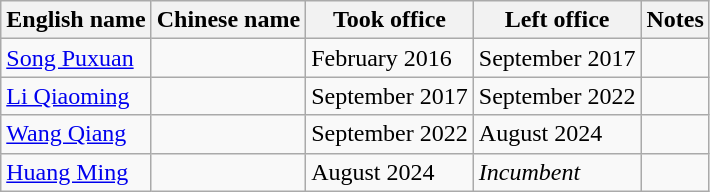<table class="wikitable">
<tr>
<th>English name</th>
<th>Chinese name</th>
<th>Took office</th>
<th>Left office</th>
<th>Notes</th>
</tr>
<tr>
<td><a href='#'>Song Puxuan</a></td>
<td></td>
<td>February 2016</td>
<td>September 2017</td>
<td></td>
</tr>
<tr>
<td><a href='#'>Li Qiaoming</a></td>
<td></td>
<td>September 2017</td>
<td>September 2022</td>
<td></td>
</tr>
<tr>
<td><a href='#'>Wang Qiang</a></td>
<td></td>
<td>September 2022</td>
<td>August 2024</td>
<td></td>
</tr>
<tr>
<td><a href='#'>Huang Ming</a></td>
<td></td>
<td>August 2024</td>
<td><em>Incumbent</em></td>
<td></td>
</tr>
</table>
